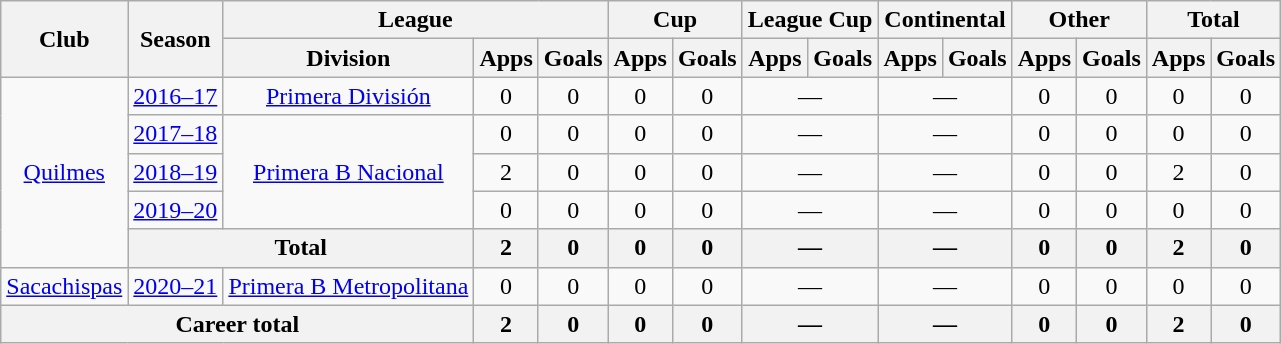<table class="wikitable" style="text-align:center">
<tr>
<th rowspan="2">Club</th>
<th rowspan="2">Season</th>
<th colspan="3">League</th>
<th colspan="2">Cup</th>
<th colspan="2">League Cup</th>
<th colspan="2">Continental</th>
<th colspan="2">Other</th>
<th colspan="2">Total</th>
</tr>
<tr>
<th>Division</th>
<th>Apps</th>
<th>Goals</th>
<th>Apps</th>
<th>Goals</th>
<th>Apps</th>
<th>Goals</th>
<th>Apps</th>
<th>Goals</th>
<th>Apps</th>
<th>Goals</th>
<th>Apps</th>
<th>Goals</th>
</tr>
<tr>
<td rowspan="5"><a href='#'>Quilmes</a></td>
<td><a href='#'>2016–17</a></td>
<td rowspan="1"><a href='#'>Primera División</a></td>
<td>0</td>
<td>0</td>
<td>0</td>
<td>0</td>
<td colspan="2">—</td>
<td colspan="2">—</td>
<td>0</td>
<td>0</td>
<td>0</td>
<td>0</td>
</tr>
<tr>
<td><a href='#'>2017–18</a></td>
<td rowspan="3"><a href='#'>Primera B Nacional</a></td>
<td>0</td>
<td>0</td>
<td>0</td>
<td>0</td>
<td colspan="2">—</td>
<td colspan="2">—</td>
<td>0</td>
<td>0</td>
<td>0</td>
<td>0</td>
</tr>
<tr>
<td><a href='#'>2018–19</a></td>
<td>2</td>
<td>0</td>
<td>0</td>
<td>0</td>
<td colspan="2">—</td>
<td colspan="2">—</td>
<td>0</td>
<td>0</td>
<td>2</td>
<td>0</td>
</tr>
<tr>
<td><a href='#'>2019–20</a></td>
<td>0</td>
<td>0</td>
<td>0</td>
<td>0</td>
<td colspan="2">—</td>
<td colspan="2">—</td>
<td>0</td>
<td>0</td>
<td>0</td>
<td>0</td>
</tr>
<tr>
<th colspan="2">Total</th>
<th>2</th>
<th>0</th>
<th>0</th>
<th>0</th>
<th colspan="2">—</th>
<th colspan="2">—</th>
<th>0</th>
<th>0</th>
<th>2</th>
<th>0</th>
</tr>
<tr>
<td rowspan="1"><a href='#'>Sacachispas</a></td>
<td><a href='#'>2020–21</a></td>
<td rowspan="1"><a href='#'>Primera B Metropolitana</a></td>
<td>0</td>
<td>0</td>
<td>0</td>
<td>0</td>
<td colspan="2">—</td>
<td colspan="2">—</td>
<td>0</td>
<td>0</td>
<td>0</td>
<td>0</td>
</tr>
<tr>
<th colspan="3">Career total</th>
<th>2</th>
<th>0</th>
<th>0</th>
<th>0</th>
<th colspan="2">—</th>
<th colspan="2">—</th>
<th>0</th>
<th>0</th>
<th>2</th>
<th>0</th>
</tr>
</table>
